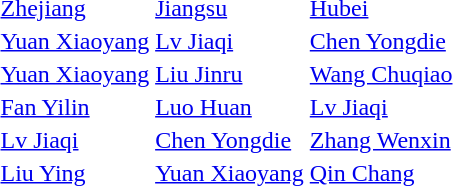<table>
<tr>
<th scope=row style="text-align:left"><br></th>
<td><a href='#'>Zhejiang</a></td>
<td><a href='#'>Jiangsu</a></td>
<td><a href='#'>Hubei</a></td>
</tr>
<tr>
<th scope=row style="text-align:left"><br></th>
<td><a href='#'>Yuan Xiaoyang</a></td>
<td><a href='#'>Lv Jiaqi</a></td>
<td><a href='#'>Chen Yongdie</a></td>
</tr>
<tr>
<th scope=row style="text-align:left"><br></th>
<td><a href='#'>Yuan Xiaoyang</a></td>
<td><a href='#'>Liu Jinru</a></td>
<td><a href='#'>Wang Chuqiao</a></td>
</tr>
<tr>
<th scope=row style="text-align:left"><br></th>
<td><a href='#'>Fan Yilin</a></td>
<td><a href='#'>Luo Huan</a></td>
<td><a href='#'>Lv Jiaqi</a></td>
</tr>
<tr>
<th scope=row style="text-align:left"><br></th>
<td><a href='#'>Lv Jiaqi</a></td>
<td><a href='#'>Chen Yongdie</a></td>
<td><a href='#'>Zhang Wenxin</a></td>
</tr>
<tr>
<th scope=row style="text-align:left"><br></th>
<td><a href='#'>Liu Ying</a></td>
<td><a href='#'>Yuan Xiaoyang</a></td>
<td><a href='#'>Qin Chang</a></td>
</tr>
</table>
